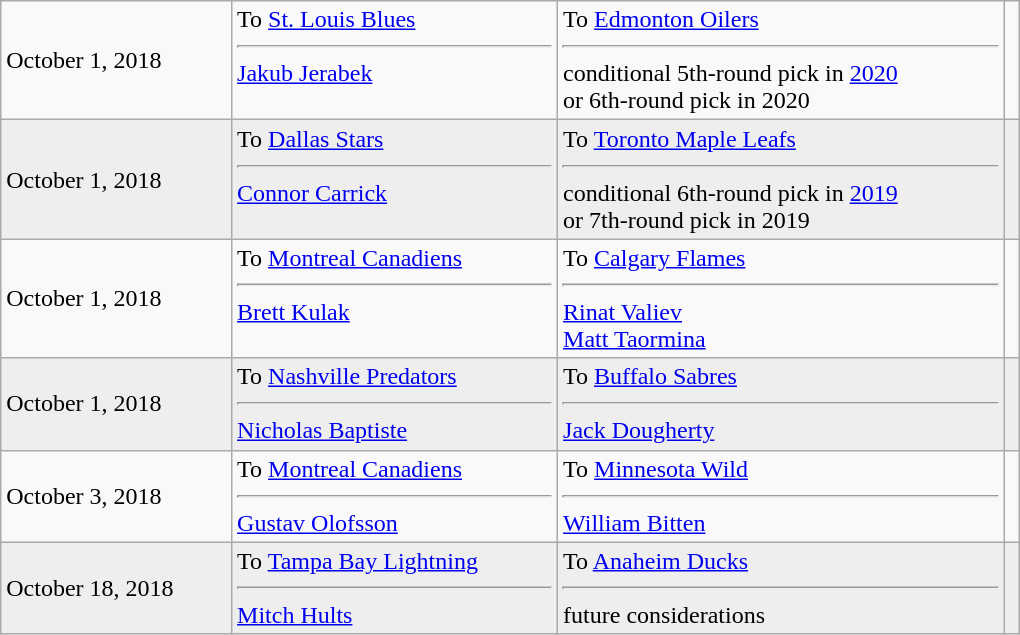<table class="wikitable" style="border:1px solid #999999; width:680px;">
<tr>
<td>October 1, 2018</td>
<td valign="top">To <a href='#'>St. Louis Blues</a><hr><a href='#'>Jakub Jerabek</a></td>
<td valign="top">To <a href='#'>Edmonton Oilers</a><hr><span>conditional</span> 5th-round pick in <a href='#'>2020</a><br>or 6th-round pick in 2020</td>
<td></td>
</tr>
<tr bgcolor="eeeeee">
<td>October 1, 2018</td>
<td valign="top">To <a href='#'>Dallas Stars</a><hr><a href='#'>Connor Carrick</a></td>
<td valign="top">To <a href='#'>Toronto Maple Leafs</a><hr><span>conditional</span> 6th-round pick in <a href='#'>2019</a><br>or 7th-round pick in 2019</td>
<td></td>
</tr>
<tr>
<td>October 1, 2018</td>
<td valign="top">To <a href='#'>Montreal Canadiens</a><hr><a href='#'>Brett Kulak</a></td>
<td valign="top">To <a href='#'>Calgary Flames</a><hr><a href='#'>Rinat Valiev</a><br><a href='#'>Matt Taormina</a></td>
<td></td>
</tr>
<tr bgcolor="eeeeee">
<td>October 1, 2018</td>
<td valign="top">To <a href='#'>Nashville Predators</a><hr><a href='#'>Nicholas Baptiste</a></td>
<td valign="top">To <a href='#'>Buffalo Sabres</a><hr><a href='#'>Jack Dougherty</a></td>
<td></td>
</tr>
<tr>
<td>October 3, 2018</td>
<td valign="top">To <a href='#'>Montreal Canadiens</a><hr><a href='#'>Gustav Olofsson</a></td>
<td valign="top">To <a href='#'>Minnesota Wild</a><hr><a href='#'>William Bitten</a></td>
<td></td>
</tr>
<tr bgcolor="eeeeee">
<td>October 18, 2018</td>
<td valign="top">To <a href='#'>Tampa Bay Lightning</a><hr><a href='#'>Mitch Hults</a></td>
<td valign="top">To <a href='#'>Anaheim Ducks</a><hr><span>future considerations</span></td>
<td></td>
</tr>
</table>
